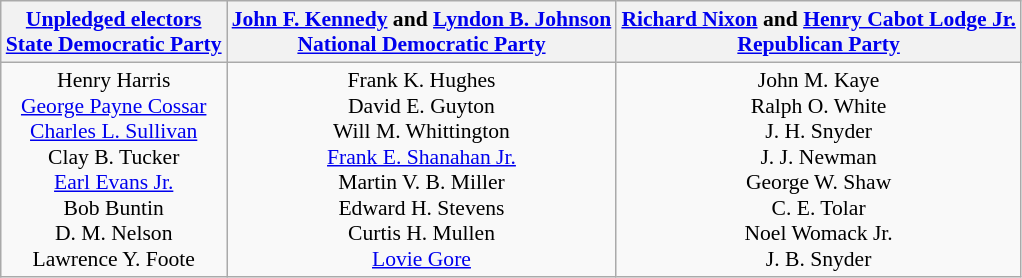<table class="wikitable" style="font-size:90%;text-align:center;">
<tr>
<th><a href='#'>Unpledged electors</a><br><a href='#'>State Democratic Party</a></th>
<th><a href='#'>John F. Kennedy</a> and <a href='#'>Lyndon B. Johnson</a><br><a href='#'>National Democratic Party</a></th>
<th><a href='#'>Richard Nixon</a> and <a href='#'>Henry Cabot Lodge Jr.</a><br><a href='#'>Republican Party</a></th>
</tr>
<tr>
<td>Henry Harris<br><a href='#'>George Payne Cossar</a><br><a href='#'>Charles L. Sullivan</a><br>Clay B. Tucker<br><a href='#'>Earl Evans Jr.</a><br>Bob Buntin<br>D. M. Nelson<br>Lawrence Y. Foote</td>
<td>Frank K. Hughes<br>David E. Guyton<br>Will M. Whittington<br><a href='#'>Frank E. Shanahan Jr.</a><br>Martin V. B. Miller<br>Edward H. Stevens<br>Curtis H. Mullen<br><a href='#'>Lovie Gore</a></td>
<td>John M. Kaye<br>Ralph O. White<br>J. H. Snyder<br>J. J. Newman<br>George W. Shaw<br>C. E. Tolar<br>Noel Womack Jr.<br>J. B. Snyder</td>
</tr>
</table>
